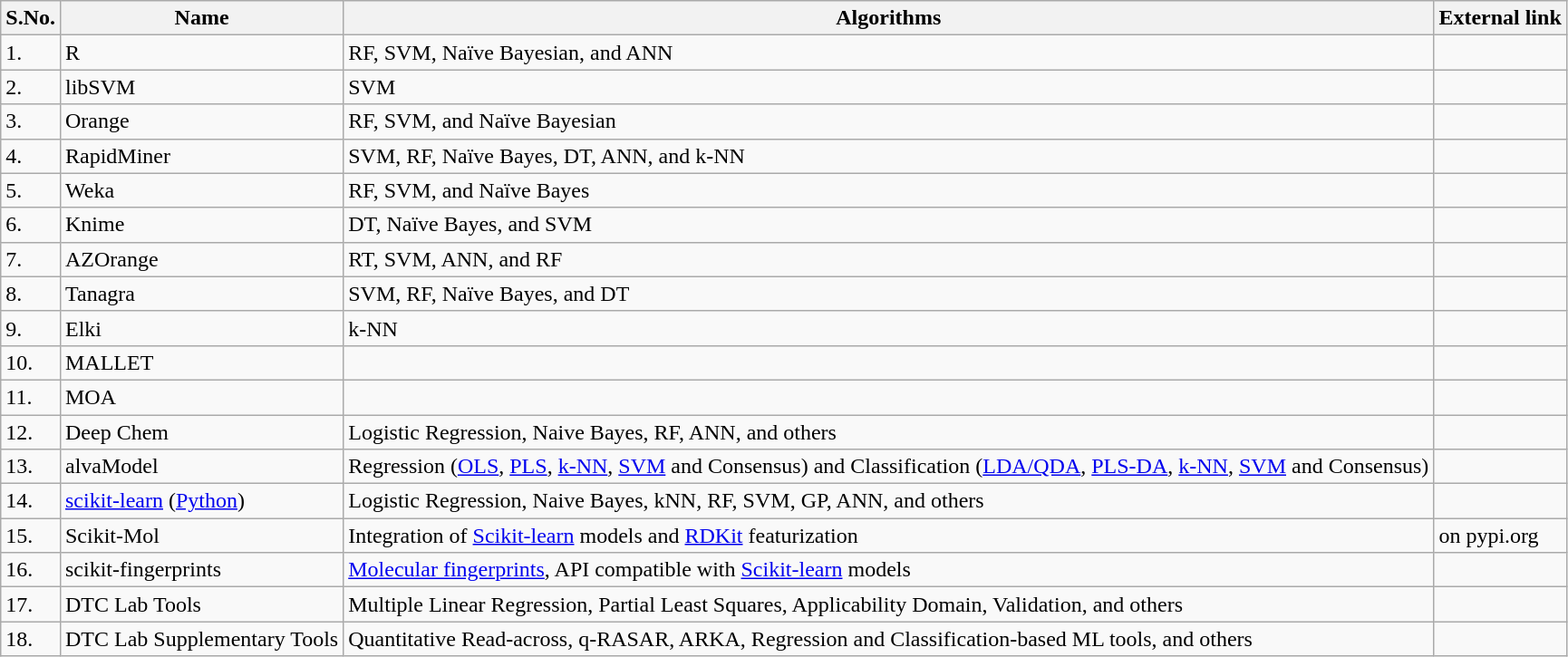<table class="wikitable">
<tr>
<th>S.No.</th>
<th>Name</th>
<th>Algorithms</th>
<th>External link</th>
</tr>
<tr>
<td>1.</td>
<td>R</td>
<td>RF, SVM, Naïve Bayesian, and ANN</td>
<td></td>
</tr>
<tr>
<td>2.</td>
<td>libSVM</td>
<td>SVM</td>
<td></td>
</tr>
<tr>
<td>3.</td>
<td>Orange</td>
<td>RF, SVM, and Naïve Bayesian</td>
<td></td>
</tr>
<tr>
<td>4.</td>
<td>RapidMiner</td>
<td>SVM, RF, Naïve Bayes, DT, ANN, and k-NN</td>
<td></td>
</tr>
<tr>
<td>5.</td>
<td>Weka</td>
<td>RF, SVM, and Naïve Bayes</td>
<td></td>
</tr>
<tr>
<td>6.</td>
<td>Knime</td>
<td>DT, Naïve Bayes, and SVM</td>
<td></td>
</tr>
<tr>
<td>7.</td>
<td>AZOrange</td>
<td>RT, SVM, ANN, and RF</td>
<td></td>
</tr>
<tr>
<td>8.</td>
<td>Tanagra</td>
<td>SVM, RF, Naïve Bayes, and DT</td>
<td></td>
</tr>
<tr>
<td>9.</td>
<td>Elki</td>
<td>k-NN</td>
<td></td>
</tr>
<tr>
<td>10.</td>
<td>MALLET</td>
<td></td>
<td></td>
</tr>
<tr>
<td>11.</td>
<td>MOA</td>
<td></td>
<td></td>
</tr>
<tr>
<td>12.</td>
<td>Deep Chem</td>
<td>Logistic Regression, Naive Bayes, RF, ANN, and others</td>
<td></td>
</tr>
<tr>
<td>13.</td>
<td>alvaModel</td>
<td>Regression (<a href='#'>OLS</a>, <a href='#'>PLS</a>, <a href='#'>k-NN</a>, <a href='#'>SVM</a> and Consensus) and Classification (<a href='#'>LDA/QDA</a>, <a href='#'>PLS-DA</a>, <a href='#'>k-NN</a>, <a href='#'>SVM</a> and Consensus)</td>
<td></td>
</tr>
<tr>
<td>14.</td>
<td><a href='#'>scikit-learn</a> (<a href='#'>Python</a>) </td>
<td>Logistic Regression, Naive Bayes, kNN, RF, SVM, GP, ANN, and others</td>
<td></td>
</tr>
<tr>
<td>15.</td>
<td>Scikit-Mol</td>
<td>Integration of <a href='#'>Scikit-learn</a> models and <a href='#'>RDKit</a> featurization</td>
<td> on pypi.org</td>
</tr>
<tr>
<td>16.</td>
<td>scikit-fingerprints</td>
<td><a href='#'>Molecular fingerprints</a>, API compatible with <a href='#'>Scikit-learn</a> models</td>
<td></td>
</tr>
<tr>
<td>17.</td>
<td>DTC Lab Tools</td>
<td>Multiple Linear Regression, Partial Least Squares, Applicability Domain, Validation, and others</td>
<td></td>
</tr>
<tr>
<td>18.</td>
<td>DTC Lab Supplementary Tools</td>
<td>Quantitative Read-across, q-RASAR, ARKA, Regression and Classification-based ML tools, and others</td>
<td></td>
</tr>
</table>
